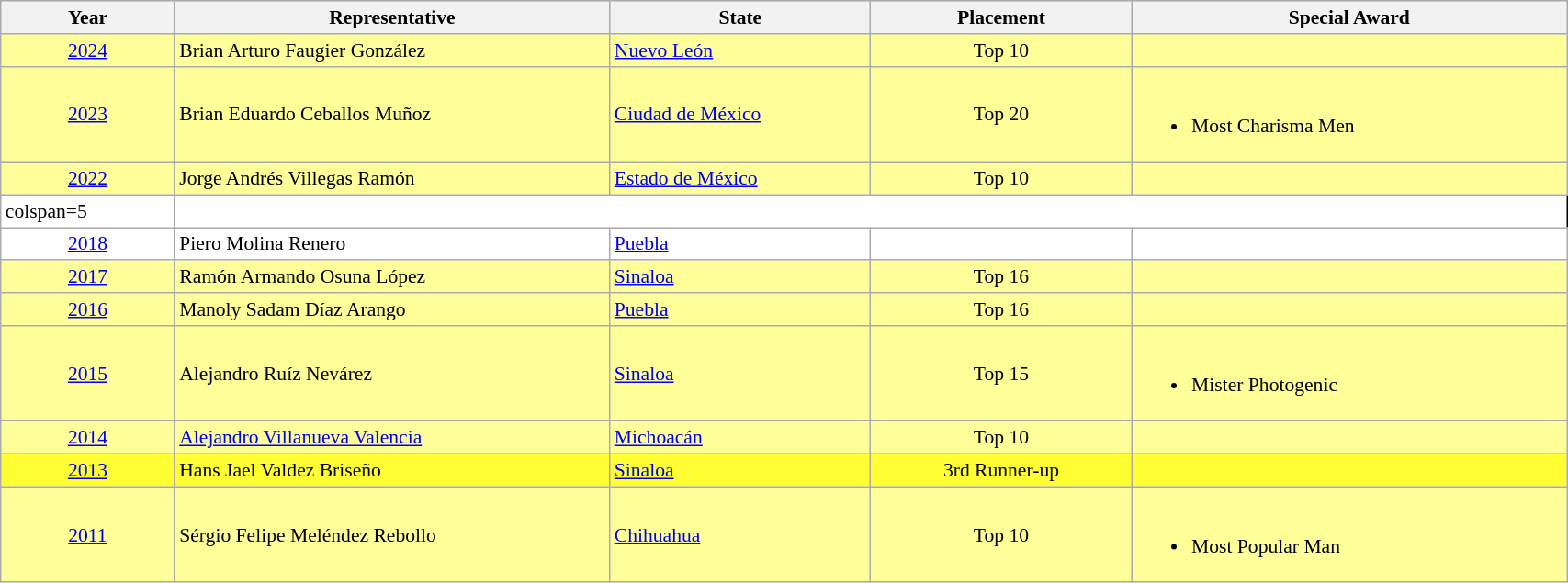<table class="wikitable" style="margin: 0 1em 0 0; background: white; border: 1px solid; border-collapse: collapse; font-size: 90%; width:90%">
<tr bgcolor="#EAEAEA">
<th width=10%>Year</th>
<th width=25%>Representative</th>
<th width=15%>State</th>
<th width=15%>Placement</th>
<th width=25%>Special Award</th>
</tr>
<tr style="background-color:#FFFF99">
<td align="center"><a href='#'>2024</a></td>
<td>Brian Arturo Faugier González</td>
<td><a href='#'>Nuevo León</a></td>
<td align="center">Top 10</td>
<td></td>
</tr>
<tr style="background-color:#FFFF99">
<td align="center"><a href='#'>2023</a></td>
<td>Brian Eduardo Ceballos Muñoz</td>
<td><a href='#'>Ciudad de México</a></td>
<td align="center">Top 20</td>
<td><br><ul><li>Most Charisma Men</li></ul></td>
</tr>
<tr style="background-color:#FFFF99">
<td align="center"><a href='#'>2022</a></td>
<td>Jorge Andrés Villegas Ramón</td>
<td><a href='#'>Estado de México</a></td>
<td align="center">Top 10</td>
<td></td>
</tr>
<tr>
<td>colspan=5 </td>
</tr>
<tr>
<td align="center"><a href='#'>2018</a></td>
<td>Piero Molina Renero</td>
<td><a href='#'>Puebla</a></td>
<td></td>
<td></td>
</tr>
<tr style="background-color:#FFFF99">
<td align="center"><a href='#'>2017</a></td>
<td>Ramón Armando Osuna López</td>
<td><a href='#'>Sinaloa</a></td>
<td align="center">Top 16</td>
<td></td>
</tr>
<tr style="background-color:#FFFF99">
<td align="center"><a href='#'>2016</a></td>
<td>Manoly Sadam Díaz Arango</td>
<td><a href='#'>Puebla</a></td>
<td align="center">Top 16</td>
<td></td>
</tr>
<tr style="background-color:#FFFF99">
<td align="center"><a href='#'>2015</a></td>
<td>Alejandro Ruíz Nevárez</td>
<td><a href='#'>Sinaloa</a></td>
<td align="center">Top 15</td>
<td><br><ul><li>Mister Photogenic</li></ul></td>
</tr>
<tr style="background-color:#FFFF99">
<td align="center"><a href='#'>2014</a></td>
<td><a href='#'>Alejandro Villanueva Valencia</a></td>
<td><a href='#'>Michoacán</a></td>
<td align="center">Top 10</td>
<td></td>
</tr>
<tr style="background-color:#FFFF33">
<td align="center"><a href='#'>2013</a></td>
<td>Hans Jael Valdez Briseño</td>
<td><a href='#'>Sinaloa</a></td>
<td align="center">3rd Runner-up</td>
<td></td>
</tr>
<tr style="background-color:#FFFF99">
<td align="center"><a href='#'>2011</a></td>
<td>Sérgio Felipe Meléndez Rebollo</td>
<td><a href='#'>Chihuahua</a></td>
<td align="center">Top 10</td>
<td><br><ul><li>Most Popular Man</li></ul></td>
</tr>
</table>
